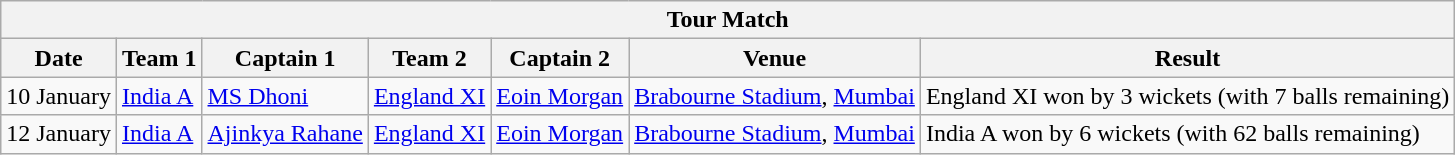<table class="wikitable">
<tr>
<th colspan="7">Tour Match</th>
</tr>
<tr>
<th>Date</th>
<th>Team 1</th>
<th>Captain 1</th>
<th>Team 2</th>
<th>Captain 2</th>
<th>Venue</th>
<th>Result</th>
</tr>
<tr>
<td>10 January</td>
<td><a href='#'>India A</a></td>
<td><a href='#'>MS Dhoni</a></td>
<td><a href='#'>England XI</a></td>
<td><a href='#'>Eoin Morgan</a></td>
<td><a href='#'>Brabourne Stadium</a>, <a href='#'>Mumbai</a></td>
<td>England XI won by 3 wickets (with 7 balls remaining)</td>
</tr>
<tr>
<td>12 January</td>
<td><a href='#'>India A</a></td>
<td><a href='#'>Ajinkya Rahane</a></td>
<td><a href='#'>England XI</a></td>
<td><a href='#'>Eoin Morgan</a></td>
<td><a href='#'>Brabourne Stadium</a>, <a href='#'>Mumbai</a></td>
<td>India A won by 6 wickets (with 62 balls remaining)</td>
</tr>
</table>
